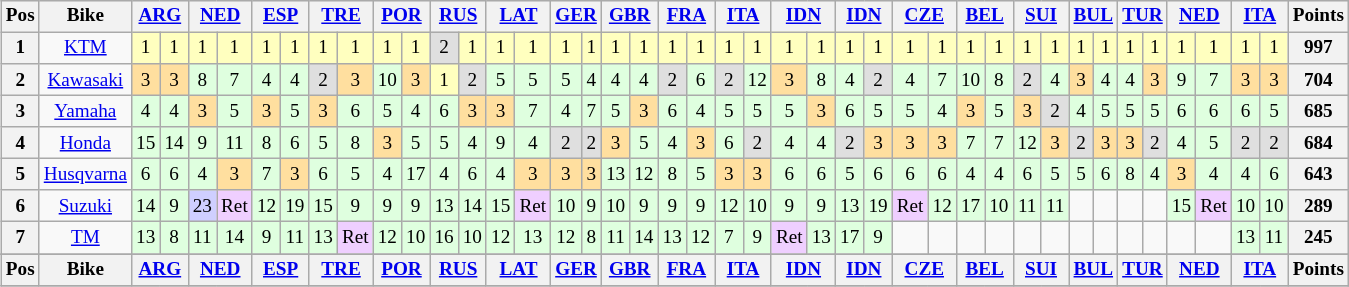<table>
<tr>
<td><br><table class="wikitable" style="font-size: 80%; text-align:center">
<tr valign="top">
<th valign="middle">Pos</th>
<th valign="middle">Bike</th>
<th colspan=2><a href='#'>ARG</a><br></th>
<th colspan=2><a href='#'>NED</a><br></th>
<th colspan=2><a href='#'>ESP</a><br></th>
<th colspan=2><a href='#'>TRE</a><br></th>
<th colspan=2><a href='#'>POR</a><br></th>
<th colspan=2><a href='#'>RUS</a><br></th>
<th colspan=2><a href='#'>LAT</a><br></th>
<th colspan=2><a href='#'>GER</a><br></th>
<th colspan=2><a href='#'>GBR</a><br></th>
<th colspan=2><a href='#'>FRA</a><br></th>
<th colspan=2><a href='#'>ITA</a><br></th>
<th colspan=2><a href='#'>IDN</a><br></th>
<th colspan=2><a href='#'>IDN</a><br></th>
<th colspan=2><a href='#'>CZE</a><br></th>
<th colspan=2><a href='#'>BEL</a><br></th>
<th colspan=2><a href='#'>SUI</a><br></th>
<th colspan=2><a href='#'>BUL</a><br></th>
<th colspan=2><a href='#'>TUR</a><br></th>
<th colspan=2><a href='#'>NED</a><br></th>
<th colspan=2><a href='#'>ITA</a><br></th>
<th valign="middle">Points</th>
</tr>
<tr>
<th>1</th>
<td><a href='#'>KTM</a></td>
<td style="background:#ffffbf;">1</td>
<td style="background:#ffffbf;">1</td>
<td style="background:#ffffbf;">1</td>
<td style="background:#ffffbf;">1</td>
<td style="background:#ffffbf;">1</td>
<td style="background:#ffffbf;">1</td>
<td style="background:#ffffbf;">1</td>
<td style="background:#ffffbf;">1</td>
<td style="background:#ffffbf;">1</td>
<td style="background:#ffffbf;">1</td>
<td style="background:#dfdfdf;">2</td>
<td style="background:#ffffbf;">1</td>
<td style="background:#ffffbf;">1</td>
<td style="background:#ffffbf;">1</td>
<td style="background:#ffffbf;">1</td>
<td style="background:#ffffbf;">1</td>
<td style="background:#ffffbf;">1</td>
<td style="background:#ffffbf;">1</td>
<td style="background:#ffffbf;">1</td>
<td style="background:#ffffbf;">1</td>
<td style="background:#ffffbf;">1</td>
<td style="background:#ffffbf;">1</td>
<td style="background:#ffffbf;">1</td>
<td style="background:#ffffbf;">1</td>
<td style="background:#ffffbf;">1</td>
<td style="background:#ffffbf;">1</td>
<td style="background:#ffffbf;">1</td>
<td style="background:#ffffbf;">1</td>
<td style="background:#ffffbf;">1</td>
<td style="background:#ffffbf;">1</td>
<td style="background:#ffffbf;">1</td>
<td style="background:#ffffbf;">1</td>
<td style="background:#ffffbf;">1</td>
<td style="background:#ffffbf;">1</td>
<td style="background:#ffffbf;">1</td>
<td style="background:#ffffbf;">1</td>
<td style="background:#ffffbf;">1</td>
<td style="background:#ffffbf;">1</td>
<td style="background:#ffffbf;">1</td>
<td style="background:#ffffbf;">1</td>
<th>997</th>
</tr>
<tr>
<th>2</th>
<td><a href='#'>Kawasaki</a></td>
<td style="background:#ffdf9f;">3</td>
<td style="background:#ffdf9f;">3</td>
<td style="background:#dfffdf;">8</td>
<td style="background:#dfffdf;">7</td>
<td style="background:#dfffdf;">4</td>
<td style="background:#dfffdf;">4</td>
<td style="background:#dfdfdf;">2</td>
<td style="background:#ffdf9f;">3</td>
<td style="background:#dfffdf;">10</td>
<td style="background:#ffdf9f;">3</td>
<td style="background:#ffffbf;">1</td>
<td style="background:#dfdfdf;">2</td>
<td style="background:#dfffdf;">5</td>
<td style="background:#dfffdf;">5</td>
<td style="background:#dfffdf;">5</td>
<td style="background:#dfffdf;">4</td>
<td style="background:#dfffdf;">4</td>
<td style="background:#dfffdf;">4</td>
<td style="background:#dfdfdf;">2</td>
<td style="background:#dfffdf;">6</td>
<td style="background:#dfdfdf;">2</td>
<td style="background:#dfffdf;">12</td>
<td style="background:#ffdf9f;">3</td>
<td style="background:#dfffdf;">8</td>
<td style="background:#dfffdf;">4</td>
<td style="background:#dfdfdf;">2</td>
<td style="background:#dfffdf;">4</td>
<td style="background:#dfffdf;">7</td>
<td style="background:#dfffdf;">10</td>
<td style="background:#dfffdf;">8</td>
<td style="background:#dfdfdf;">2</td>
<td style="background:#dfffdf;">4</td>
<td style="background:#ffdf9f;">3</td>
<td style="background:#dfffdf;">4</td>
<td style="background:#dfffdf;">4</td>
<td style="background:#ffdf9f;">3</td>
<td style="background:#dfffdf;">9</td>
<td style="background:#dfffdf;">7</td>
<td style="background:#ffdf9f;">3</td>
<td style="background:#ffdf9f;">3</td>
<th>704</th>
</tr>
<tr>
<th>3</th>
<td><a href='#'>Yamaha</a></td>
<td style="background:#dfffdf;">4</td>
<td style="background:#dfffdf;">4</td>
<td style="background:#ffdf9f;">3</td>
<td style="background:#dfffdf;">5</td>
<td style="background:#ffdf9f;">3</td>
<td style="background:#dfffdf;">5</td>
<td style="background:#ffdf9f;">3</td>
<td style="background:#dfffdf;">6</td>
<td style="background:#dfffdf;">5</td>
<td style="background:#dfffdf;">4</td>
<td style="background:#dfffdf;">6</td>
<td style="background:#ffdf9f;">3</td>
<td style="background:#ffdf9f;">3</td>
<td style="background:#dfffdf;">7</td>
<td style="background:#dfffdf;">4</td>
<td style="background:#dfffdf;">7</td>
<td style="background:#dfffdf;">5</td>
<td style="background:#ffdf9f;">3</td>
<td style="background:#dfffdf;">6</td>
<td style="background:#dfffdf;">4</td>
<td style="background:#dfffdf;">5</td>
<td style="background:#dfffdf;">5</td>
<td style="background:#dfffdf;">5</td>
<td style="background:#ffdf9f;">3</td>
<td style="background:#dfffdf;">6</td>
<td style="background:#dfffdf;">5</td>
<td style="background:#dfffdf;">5</td>
<td style="background:#dfffdf;">4</td>
<td style="background:#ffdf9f;">3</td>
<td style="background:#dfffdf;">5</td>
<td style="background:#ffdf9f;">3</td>
<td style="background:#dfdfdf;">2</td>
<td style="background:#dfffdf;">4</td>
<td style="background:#dfffdf;">5</td>
<td style="background:#dfffdf;">5</td>
<td style="background:#dfffdf;">5</td>
<td style="background:#dfffdf;">6</td>
<td style="background:#dfffdf;">6</td>
<td style="background:#dfffdf;">6</td>
<td style="background:#dfffdf;">5</td>
<th>685</th>
</tr>
<tr>
<th>4</th>
<td><a href='#'>Honda</a></td>
<td style="background:#dfffdf;">15</td>
<td style="background:#dfffdf;">14</td>
<td style="background:#dfffdf;">9</td>
<td style="background:#dfffdf;">11</td>
<td style="background:#dfffdf;">8</td>
<td style="background:#dfffdf;">6</td>
<td style="background:#dfffdf;">5</td>
<td style="background:#dfffdf;">8</td>
<td style="background:#ffdf9f;">3</td>
<td style="background:#dfffdf;">5</td>
<td style="background:#dfffdf;">5</td>
<td style="background:#dfffdf;">4</td>
<td style="background:#dfffdf;">9</td>
<td style="background:#dfffdf;">4</td>
<td style="background:#dfdfdf;">2</td>
<td style="background:#dfdfdf;">2</td>
<td style="background:#ffdf9f;">3</td>
<td style="background:#dfffdf;">5</td>
<td style="background:#dfffdf;">4</td>
<td style="background:#ffdf9f;">3</td>
<td style="background:#dfffdf;">6</td>
<td style="background:#dfdfdf;">2</td>
<td style="background:#dfffdf;">4</td>
<td style="background:#dfffdf;">4</td>
<td style="background:#dfdfdf;">2</td>
<td style="background:#ffdf9f;">3</td>
<td style="background:#ffdf9f;">3</td>
<td style="background:#ffdf9f;">3</td>
<td style="background:#dfffdf;">7</td>
<td style="background:#dfffdf;">7</td>
<td style="background:#dfffdf;">12</td>
<td style="background:#ffdf9f;">3</td>
<td style="background:#dfdfdf;">2</td>
<td style="background:#ffdf9f;">3</td>
<td style="background:#ffdf9f;">3</td>
<td style="background:#dfdfdf;">2</td>
<td style="background:#dfffdf;">4</td>
<td style="background:#dfffdf;">5</td>
<td style="background:#dfdfdf;">2</td>
<td style="background:#dfdfdf;">2</td>
<th>684</th>
</tr>
<tr>
<th>5</th>
<td><a href='#'>Husqvarna</a></td>
<td style="background:#dfffdf;">6</td>
<td style="background:#dfffdf;">6</td>
<td style="background:#dfffdf;">4</td>
<td style="background:#ffdf9f;">3</td>
<td style="background:#dfffdf;">7</td>
<td style="background:#ffdf9f;">3</td>
<td style="background:#dfffdf;">6</td>
<td style="background:#dfffdf;">5</td>
<td style="background:#dfffdf;">4</td>
<td style="background:#dfffdf;">17</td>
<td style="background:#dfffdf;">4</td>
<td style="background:#dfffdf;">6</td>
<td style="background:#dfffdf;">4</td>
<td style="background:#ffdf9f;">3</td>
<td style="background:#ffdf9f;">3</td>
<td style="background:#ffdf9f;">3</td>
<td style="background:#dfffdf;">13</td>
<td style="background:#dfffdf;">12</td>
<td style="background:#dfffdf;">8</td>
<td style="background:#dfffdf;">5</td>
<td style="background:#ffdf9f;">3</td>
<td style="background:#ffdf9f;">3</td>
<td style="background:#dfffdf;">6</td>
<td style="background:#dfffdf;">6</td>
<td style="background:#dfffdf;">5</td>
<td style="background:#dfffdf;">6</td>
<td style="background:#dfffdf;">6</td>
<td style="background:#dfffdf;">6</td>
<td style="background:#dfffdf;">4</td>
<td style="background:#dfffdf;">4</td>
<td style="background:#dfffdf;">6</td>
<td style="background:#dfffdf;">5</td>
<td style="background:#dfffdf;">5</td>
<td style="background:#dfffdf;">6</td>
<td style="background:#dfffdf;">8</td>
<td style="background:#dfffdf;">4</td>
<td style="background:#ffdf9f;">3</td>
<td style="background:#dfffdf;">4</td>
<td style="background:#dfffdf;">4</td>
<td style="background:#dfffdf;">6</td>
<th>643</th>
</tr>
<tr>
<th>6</th>
<td><a href='#'>Suzuki</a></td>
<td style="background:#dfffdf;">14</td>
<td style="background:#dfffdf;">9</td>
<td style="background:#cfcfff;">23</td>
<td style="background:#efcfff;">Ret</td>
<td style="background:#dfffdf;">12</td>
<td style="background:#dfffdf;">19</td>
<td style="background:#dfffdf;">15</td>
<td style="background:#dfffdf;">9</td>
<td style="background:#dfffdf;">9</td>
<td style="background:#dfffdf;">9</td>
<td style="background:#dfffdf;">13</td>
<td style="background:#dfffdf;">14</td>
<td style="background:#dfffdf;">15</td>
<td style="background:#efcfff;">Ret</td>
<td style="background:#dfffdf;">10</td>
<td style="background:#dfffdf;">9</td>
<td style="background:#dfffdf;">10</td>
<td style="background:#dfffdf;">9</td>
<td style="background:#dfffdf;">9</td>
<td style="background:#dfffdf;">9</td>
<td style="background:#dfffdf;">12</td>
<td style="background:#dfffdf;">10</td>
<td style="background:#dfffdf;">9</td>
<td style="background:#dfffdf;">9</td>
<td style="background:#dfffdf;">13</td>
<td style="background:#dfffdf;">19</td>
<td style="background:#efcfff;">Ret</td>
<td style="background:#dfffdf;">12</td>
<td style="background:#dfffdf;">17</td>
<td style="background:#dfffdf;">10</td>
<td style="background:#dfffdf;">11</td>
<td style="background:#dfffdf;">11</td>
<td></td>
<td></td>
<td></td>
<td></td>
<td style="background:#dfffdf;">15</td>
<td style="background:#efcfff;">Ret</td>
<td style="background:#dfffdf;">10</td>
<td style="background:#dfffdf;">10</td>
<th>289</th>
</tr>
<tr>
<th>7</th>
<td><a href='#'>TM</a></td>
<td style="background:#dfffdf;">13</td>
<td style="background:#dfffdf;">8</td>
<td style="background:#dfffdf;">11</td>
<td style="background:#dfffdf;">14</td>
<td style="background:#dfffdf;">9</td>
<td style="background:#dfffdf;">11</td>
<td style="background:#dfffdf;">13</td>
<td style="background:#efcfff;">Ret</td>
<td style="background:#dfffdf;">12</td>
<td style="background:#dfffdf;">10</td>
<td style="background:#dfffdf;">16</td>
<td style="background:#dfffdf;">10</td>
<td style="background:#dfffdf;">12</td>
<td style="background:#dfffdf;">13</td>
<td style="background:#dfffdf;">12</td>
<td style="background:#dfffdf;">8</td>
<td style="background:#dfffdf;">11</td>
<td style="background:#dfffdf;">14</td>
<td style="background:#dfffdf;">13</td>
<td style="background:#dfffdf;">12</td>
<td style="background:#dfffdf;">7</td>
<td style="background:#dfffdf;">9</td>
<td style="background:#efcfff;">Ret</td>
<td style="background:#dfffdf;">13</td>
<td style="background:#dfffdf;">17</td>
<td style="background:#dfffdf;">9</td>
<td></td>
<td></td>
<td></td>
<td></td>
<td></td>
<td></td>
<td></td>
<td></td>
<td></td>
<td></td>
<td></td>
<td></td>
<td style="background:#dfffdf;">13</td>
<td style="background:#dfffdf;">11</td>
<th>245</th>
</tr>
<tr>
</tr>
<tr valign="top">
<th valign="middle">Pos</th>
<th valign="middle">Bike</th>
<th colspan=2><a href='#'>ARG</a><br></th>
<th colspan=2><a href='#'>NED</a><br></th>
<th colspan=2><a href='#'>ESP</a><br></th>
<th colspan=2><a href='#'>TRE</a><br></th>
<th colspan=2><a href='#'>POR</a><br></th>
<th colspan=2><a href='#'>RUS</a><br></th>
<th colspan=2><a href='#'>LAT</a><br></th>
<th colspan=2><a href='#'>GER</a><br></th>
<th colspan=2><a href='#'>GBR</a><br></th>
<th colspan=2><a href='#'>FRA</a><br></th>
<th colspan=2><a href='#'>ITA</a><br></th>
<th colspan=2><a href='#'>IDN</a><br></th>
<th colspan=2><a href='#'>IDN</a><br></th>
<th colspan=2><a href='#'>CZE</a><br></th>
<th colspan=2><a href='#'>BEL</a><br></th>
<th colspan=2><a href='#'>SUI</a><br></th>
<th colspan=2><a href='#'>BUL</a><br></th>
<th colspan=2><a href='#'>TUR</a><br></th>
<th colspan=2><a href='#'>NED</a><br></th>
<th colspan=2><a href='#'>ITA</a><br></th>
<th valign="middle">Points</th>
</tr>
<tr>
</tr>
</table>
</td>
<td valign="top"><br></td>
</tr>
</table>
